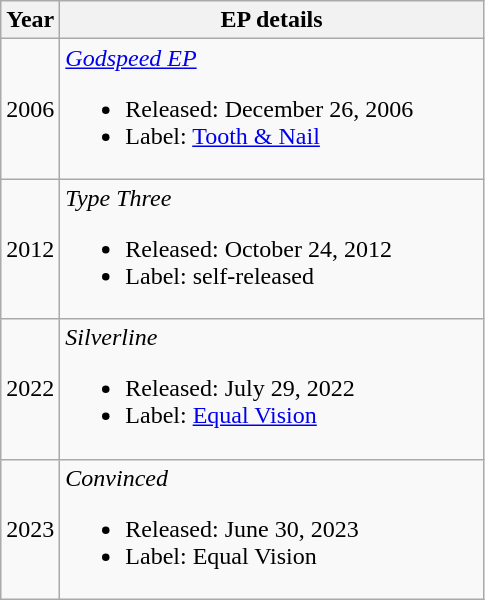<table class="wikitable">
<tr>
<th>Year</th>
<th style="width:275px;">EP details</th>
</tr>
<tr>
<td>2006</td>
<td><em><a href='#'>Godspeed EP</a></em><br><ul><li>Released: December 26, 2006</li><li>Label: <a href='#'>Tooth & Nail</a></li></ul></td>
</tr>
<tr>
<td>2012</td>
<td><em>Type Three</em><br><ul><li>Released: October 24, 2012</li><li>Label: self-released</li></ul></td>
</tr>
<tr>
<td>2022</td>
<td><em>Silverline</em><br><ul><li>Released: July 29, 2022</li><li>Label: <a href='#'>Equal Vision</a></li></ul></td>
</tr>
<tr>
<td>2023</td>
<td><em>Convinced</em><br><ul><li>Released: June 30, 2023</li><li>Label: Equal Vision</li></ul></td>
</tr>
</table>
